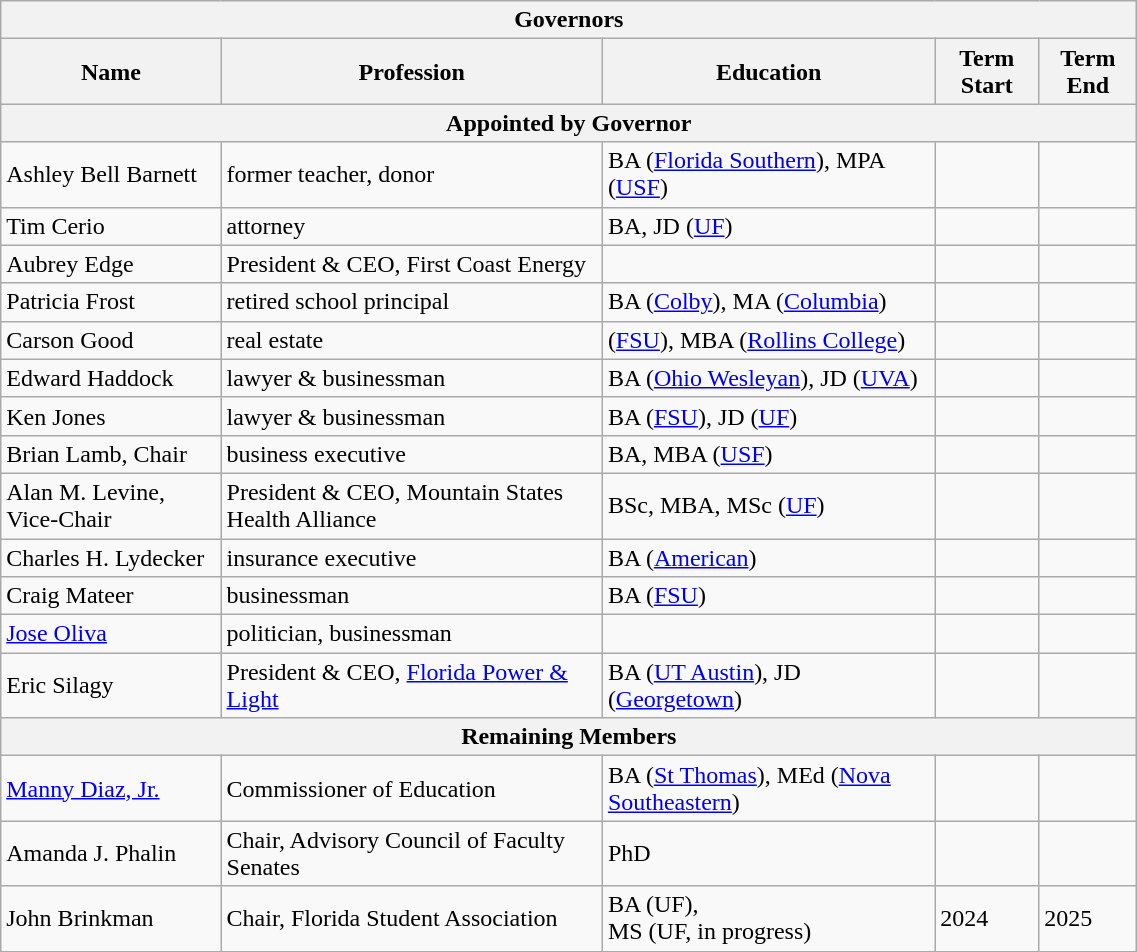<table class="wikitable sortable" style="width: 60%">
<tr>
<th colspan=5>Governors</th>
</tr>
<tr>
<th>Name</th>
<th>Profession</th>
<th>Education</th>
<th>Term Start</th>
<th>Term End</th>
</tr>
<tr>
<th colspan=5>Appointed by Governor</th>
</tr>
<tr>
<td>Ashley Bell Barnett</td>
<td>former teacher, donor</td>
<td>BA (<a href='#'>Florida Southern</a>), MPA (<a href='#'>USF</a>)</td>
<td></td>
<td></td>
</tr>
<tr>
<td>Tim Cerio</td>
<td>attorney</td>
<td>BA, JD (<a href='#'>UF</a>)</td>
<td></td>
<td></td>
</tr>
<tr>
<td>Aubrey Edge</td>
<td>President & CEO, First Coast Energy</td>
<td></td>
<td></td>
<td></td>
</tr>
<tr>
<td>Patricia Frost</td>
<td>retired school principal</td>
<td>BA (<a href='#'>Colby</a>), MA (<a href='#'>Columbia</a>)</td>
<td></td>
<td></td>
</tr>
<tr>
<td>Carson Good</td>
<td>real estate</td>
<td>(<a href='#'>FSU</a>), MBA (<a href='#'>Rollins College</a>)</td>
<td></td>
<td></td>
</tr>
<tr>
<td>Edward Haddock</td>
<td>lawyer & businessman</td>
<td>BA (<a href='#'>Ohio Wesleyan</a>), JD (<a href='#'>UVA</a>)</td>
<td></td>
<td></td>
</tr>
<tr>
<td>Ken Jones</td>
<td>lawyer & businessman</td>
<td>BA (<a href='#'>FSU</a>), JD (<a href='#'>UF</a>)</td>
<td></td>
<td></td>
</tr>
<tr>
<td>Brian Lamb, Chair</td>
<td>business executive</td>
<td>BA, MBA (<a href='#'>USF</a>)</td>
<td></td>
<td></td>
</tr>
<tr>
<td>Alan M. Levine, Vice-Chair</td>
<td>President & CEO, Mountain States Health Alliance</td>
<td>BSc, MBA, MSc (<a href='#'>UF</a>)</td>
<td></td>
<td></td>
</tr>
<tr>
<td>Charles H. Lydecker</td>
<td>insurance executive</td>
<td>BA (<a href='#'>American</a>)</td>
<td></td>
<td></td>
</tr>
<tr>
<td>Craig Mateer</td>
<td>businessman</td>
<td>BA (<a href='#'>FSU</a>)</td>
<td></td>
<td></td>
</tr>
<tr>
<td><a href='#'>Jose Oliva</a></td>
<td>politician, businessman</td>
<td></td>
<td></td>
<td></td>
</tr>
<tr>
<td>Eric Silagy</td>
<td>President & CEO, <a href='#'>Florida Power & Light</a></td>
<td>BA (<a href='#'>UT Austin</a>), JD (<a href='#'>Georgetown</a>)</td>
<td></td>
<td></td>
</tr>
<tr>
<th colspan=5>Remaining Members</th>
</tr>
<tr>
<td><a href='#'>Manny Diaz, Jr.</a></td>
<td>Commissioner of Education</td>
<td>BA (<a href='#'>St Thomas</a>), MEd (<a href='#'>Nova Southeastern</a>)</td>
<td></td>
<td></td>
</tr>
<tr>
<td>Amanda J. Phalin</td>
<td>Chair, Advisory Council of Faculty Senates</td>
<td>PhD</td>
<td></td>
<td></td>
</tr>
<tr>
<td>John Brinkman</td>
<td>Chair, Florida Student Association</td>
<td>BA (UF),<br>MS (UF, in progress)</td>
<td>2024</td>
<td>2025</td>
</tr>
</table>
